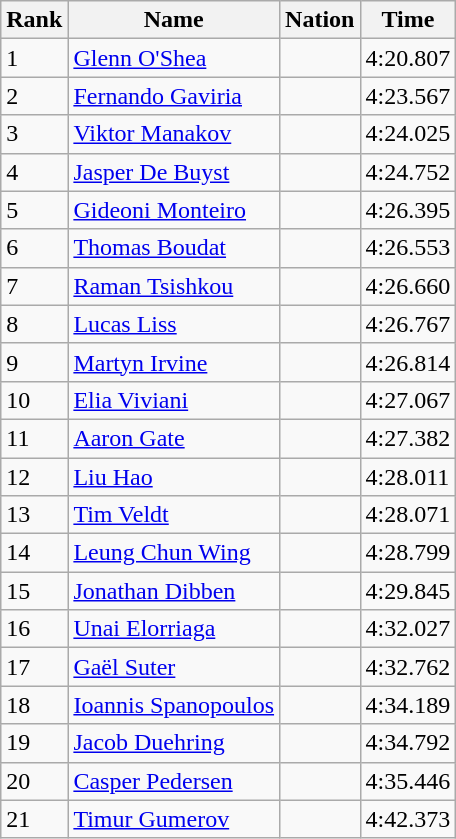<table class="wikitable sortable" style="text-align:left">
<tr>
<th>Rank</th>
<th>Name</th>
<th>Nation</th>
<th>Time</th>
</tr>
<tr>
<td>1</td>
<td><a href='#'>Glenn O'Shea</a></td>
<td></td>
<td>4:20.807</td>
</tr>
<tr>
<td>2</td>
<td><a href='#'>Fernando Gaviria</a></td>
<td></td>
<td>4:23.567</td>
</tr>
<tr>
<td>3</td>
<td><a href='#'>Viktor Manakov</a></td>
<td></td>
<td>4:24.025</td>
</tr>
<tr>
<td>4</td>
<td><a href='#'>Jasper De Buyst</a></td>
<td></td>
<td>4:24.752</td>
</tr>
<tr>
<td>5</td>
<td><a href='#'>Gideoni Monteiro</a></td>
<td></td>
<td>4:26.395</td>
</tr>
<tr>
<td>6</td>
<td><a href='#'>Thomas Boudat</a></td>
<td></td>
<td>4:26.553</td>
</tr>
<tr>
<td>7</td>
<td><a href='#'>Raman Tsishkou</a></td>
<td></td>
<td>4:26.660</td>
</tr>
<tr>
<td>8</td>
<td><a href='#'>Lucas Liss</a></td>
<td></td>
<td>4:26.767</td>
</tr>
<tr>
<td>9</td>
<td><a href='#'>Martyn Irvine</a></td>
<td></td>
<td>4:26.814</td>
</tr>
<tr>
<td>10</td>
<td><a href='#'>Elia Viviani</a></td>
<td></td>
<td>4:27.067</td>
</tr>
<tr>
<td>11</td>
<td><a href='#'>Aaron Gate</a></td>
<td></td>
<td>4:27.382</td>
</tr>
<tr>
<td>12</td>
<td><a href='#'>Liu Hao</a></td>
<td></td>
<td>4:28.011</td>
</tr>
<tr>
<td>13</td>
<td><a href='#'>Tim Veldt</a></td>
<td></td>
<td>4:28.071</td>
</tr>
<tr>
<td>14</td>
<td><a href='#'>Leung Chun Wing</a></td>
<td></td>
<td>4:28.799</td>
</tr>
<tr>
<td>15</td>
<td><a href='#'>Jonathan Dibben</a></td>
<td></td>
<td>4:29.845</td>
</tr>
<tr>
<td>16</td>
<td><a href='#'>Unai Elorriaga</a></td>
<td></td>
<td>4:32.027</td>
</tr>
<tr>
<td>17</td>
<td><a href='#'>Gaël Suter</a></td>
<td></td>
<td>4:32.762</td>
</tr>
<tr>
<td>18</td>
<td><a href='#'>Ioannis Spanopoulos</a></td>
<td></td>
<td>4:34.189</td>
</tr>
<tr>
<td>19</td>
<td><a href='#'>Jacob Duehring</a></td>
<td></td>
<td>4:34.792</td>
</tr>
<tr>
<td>20</td>
<td><a href='#'>Casper Pedersen</a></td>
<td></td>
<td>4:35.446</td>
</tr>
<tr>
<td>21</td>
<td><a href='#'>Timur Gumerov</a></td>
<td></td>
<td>4:42.373</td>
</tr>
</table>
